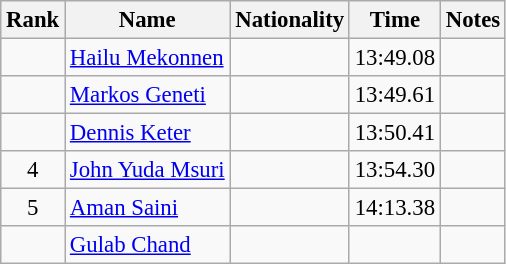<table class="wikitable sortable" style="text-align:center;font-size:95%">
<tr>
<th>Rank</th>
<th>Name</th>
<th>Nationality</th>
<th>Time</th>
<th>Notes</th>
</tr>
<tr>
<td></td>
<td align=left><a href='#'>Hailu Mekonnen</a></td>
<td align=left></td>
<td>13:49.08</td>
<td></td>
</tr>
<tr>
<td></td>
<td align=left><a href='#'>Markos Geneti</a></td>
<td align=left></td>
<td>13:49.61</td>
<td></td>
</tr>
<tr>
<td></td>
<td align=left><a href='#'>Dennis Keter</a></td>
<td align=left></td>
<td>13:50.41</td>
<td></td>
</tr>
<tr>
<td>4</td>
<td align=left><a href='#'>John Yuda Msuri</a></td>
<td align=left></td>
<td>13:54.30</td>
<td></td>
</tr>
<tr>
<td>5</td>
<td align=left><a href='#'>Aman Saini</a></td>
<td align=left></td>
<td>14:13.38</td>
<td></td>
</tr>
<tr>
<td></td>
<td align=left><a href='#'>Gulab Chand</a></td>
<td align=left></td>
<td></td>
<td></td>
</tr>
</table>
